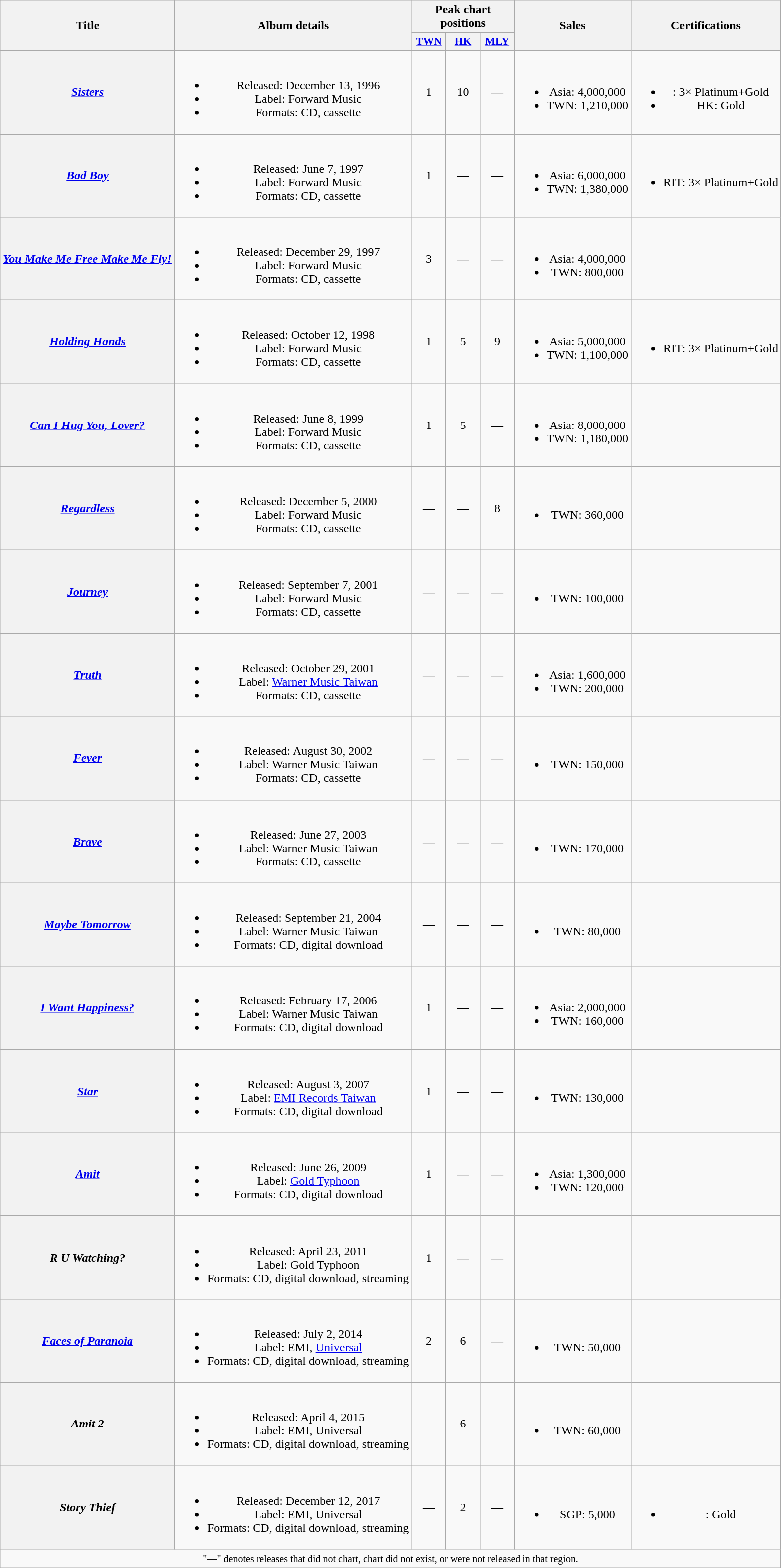<table class="wikitable plainrowheaders" style="text-align:center;">
<tr>
<th rowspan="2">Title</th>
<th rowspan="2">Album details</th>
<th colspan="3">Peak chart positions</th>
<th rowspan="2" scope="col">Sales</th>
<th rowspan="2">Certifications</th>
</tr>
<tr>
<th scope="col" style="width:2.7em;font-size:90%;"><a href='#'>TWN</a><br></th>
<th scope="col" style="width:2.7em;font-size:90%;"><a href='#'>HK</a><br></th>
<th scope="col" style="width:2.7em;font-size:90%;"><a href='#'>MLY</a><br></th>
</tr>
<tr>
<th scope="row"><em><a href='#'>Sisters</a></em></th>
<td><br><ul><li>Released: December 13, 1996</li><li>Label: Forward Music</li><li>Formats: CD, cassette</li></ul></td>
<td>1</td>
<td>10</td>
<td>—</td>
<td><br><ul><li>Asia: 4,000,000</li><li>TWN: 1,210,000</li></ul></td>
<td><br><ul><li>: 3× Platinum+Gold</li><li> HK: Gold</li></ul></td>
</tr>
<tr>
<th scope="row"><em><a href='#'>Bad Boy</a></em></th>
<td><br><ul><li>Released: June 7, 1997</li><li>Label: Forward Music</li><li>Formats: CD, cassette</li></ul></td>
<td>1</td>
<td>—</td>
<td>—</td>
<td><br><ul><li>Asia: 6,000,000</li><li>TWN: 1,380,000</li></ul></td>
<td><br><ul><li>RIT: 3× Platinum+Gold</li></ul></td>
</tr>
<tr>
<th scope="row"><em><a href='#'>You Make Me Free Make Me Fly!</a></em></th>
<td><br><ul><li>Released: December 29, 1997</li><li>Label: Forward Music</li><li>Formats: CD, cassette</li></ul></td>
<td>3</td>
<td>—</td>
<td>—</td>
<td><br><ul><li>Asia: 4,000,000</li><li>TWN: 800,000</li></ul></td>
<td></td>
</tr>
<tr>
<th scope="row"><em><a href='#'>Holding Hands</a></em></th>
<td><br><ul><li>Released: October 12, 1998</li><li>Label: Forward Music</li><li>Formats: CD, cassette</li></ul></td>
<td>1</td>
<td>5</td>
<td>9</td>
<td><br><ul><li>Asia: 5,000,000</li><li>TWN: 1,100,000</li></ul></td>
<td><br><ul><li>RIT: 3× Platinum+Gold</li></ul></td>
</tr>
<tr>
<th scope="row"><em><a href='#'>Can I Hug You, Lover?</a></em></th>
<td><br><ul><li>Released: June 8, 1999</li><li>Label: Forward Music</li><li>Formats: CD, cassette</li></ul></td>
<td>1</td>
<td>5</td>
<td>—</td>
<td><br><ul><li>Asia: 8,000,000</li><li>TWN: 1,180,000</li></ul></td>
<td></td>
</tr>
<tr>
<th scope="row"><em><a href='#'>Regardless</a></em></th>
<td><br><ul><li>Released: December 5, 2000</li><li>Label: Forward Music</li><li>Formats: CD, cassette</li></ul></td>
<td>—</td>
<td>—</td>
<td>8</td>
<td><br><ul><li>TWN: 360,000</li></ul></td>
<td></td>
</tr>
<tr>
<th scope="row"><em><a href='#'>Journey</a></em></th>
<td><br><ul><li>Released: September 7, 2001</li><li>Label: Forward Music</li><li>Formats: CD, cassette</li></ul></td>
<td>—</td>
<td>—</td>
<td>—</td>
<td><br><ul><li>TWN: 100,000</li></ul></td>
<td></td>
</tr>
<tr>
<th scope="row"><em><a href='#'>Truth</a></em></th>
<td><br><ul><li>Released: October 29, 2001</li><li>Label: <a href='#'>Warner Music Taiwan</a></li><li>Formats: CD, cassette</li></ul></td>
<td>—</td>
<td>—</td>
<td>—</td>
<td><br><ul><li>Asia: 1,600,000</li><li>TWN: 200,000</li></ul></td>
<td></td>
</tr>
<tr>
<th scope="row"><em><a href='#'>Fever</a></em></th>
<td><br><ul><li>Released: August 30, 2002</li><li>Label: Warner Music Taiwan</li><li>Formats: CD, cassette</li></ul></td>
<td>—</td>
<td>—</td>
<td>—</td>
<td><br><ul><li>TWN: 150,000</li></ul></td>
<td></td>
</tr>
<tr>
<th scope="row"><em><a href='#'>Brave</a></em></th>
<td><br><ul><li>Released: June 27, 2003</li><li>Label: Warner Music Taiwan</li><li>Formats: CD, cassette</li></ul></td>
<td>—</td>
<td>—</td>
<td>—</td>
<td><br><ul><li>TWN: 170,000</li></ul></td>
<td></td>
</tr>
<tr>
<th scope="row"><em><a href='#'>Maybe Tomorrow</a></em></th>
<td><br><ul><li>Released: September 21, 2004</li><li>Label: Warner Music Taiwan</li><li>Formats: CD, digital download</li></ul></td>
<td>—</td>
<td>—</td>
<td>—</td>
<td><br><ul><li>TWN: 80,000</li></ul></td>
<td></td>
</tr>
<tr>
<th scope="row"><em><a href='#'>I Want Happiness?</a></em></th>
<td><br><ul><li>Released: February 17, 2006</li><li>Label: Warner Music Taiwan</li><li>Formats: CD, digital download</li></ul></td>
<td>1</td>
<td>—</td>
<td>—</td>
<td><br><ul><li>Asia: 2,000,000</li><li>TWN: 160,000</li></ul></td>
<td></td>
</tr>
<tr>
<th scope="row"><em><a href='#'>Star</a></em></th>
<td><br><ul><li>Released: August 3, 2007</li><li>Label: <a href='#'>EMI Records Taiwan</a></li><li>Formats: CD, digital download</li></ul></td>
<td>1</td>
<td>—</td>
<td>—</td>
<td><br><ul><li>TWN: 130,000</li></ul></td>
<td></td>
</tr>
<tr>
<th scope="row"><em><a href='#'>Amit</a></em></th>
<td><br><ul><li>Released: June 26, 2009</li><li>Label: <a href='#'>Gold Typhoon</a></li><li>Formats: CD, digital download</li></ul></td>
<td>1</td>
<td>—</td>
<td>—</td>
<td><br><ul><li>Asia: 1,300,000</li><li>TWN: 120,000</li></ul></td>
<td></td>
</tr>
<tr>
<th scope="row"><em>R U Watching?</em></th>
<td><br><ul><li>Released: April 23, 2011</li><li>Label: Gold Typhoon</li><li>Formats: CD, digital download, streaming</li></ul></td>
<td>1</td>
<td>—</td>
<td>—</td>
<td></td>
<td></td>
</tr>
<tr>
<th scope="row"><em><a href='#'>Faces of Paranoia</a></em></th>
<td><br><ul><li>Released: July 2, 2014</li><li>Label: EMI, <a href='#'>Universal</a></li><li>Formats: CD, digital download, streaming</li></ul></td>
<td>2</td>
<td>6</td>
<td>—</td>
<td><br><ul><li>TWN: 50,000</li></ul></td>
<td></td>
</tr>
<tr>
<th scope="row"><em>Amit 2</em></th>
<td><br><ul><li>Released: April 4, 2015</li><li>Label: EMI, Universal</li><li>Formats: CD, digital download, streaming</li></ul></td>
<td>—</td>
<td>6</td>
<td>—</td>
<td><br><ul><li>TWN: 60,000</li></ul></td>
<td></td>
</tr>
<tr>
<th scope="row"><em>Story Thief</em></th>
<td><br><ul><li>Released: December 12, 2017</li><li>Label: EMI, Universal</li><li>Formats: CD, digital download, streaming</li></ul></td>
<td>—</td>
<td>2</td>
<td>—</td>
<td><br><ul><li>SGP: 5,000</li></ul></td>
<td><br><ul><li>: Gold</li></ul></td>
</tr>
<tr>
<td colspan="7"><small>"—" denotes releases that did not chart, chart did not exist, or were not released in that region.</small></td>
</tr>
</table>
